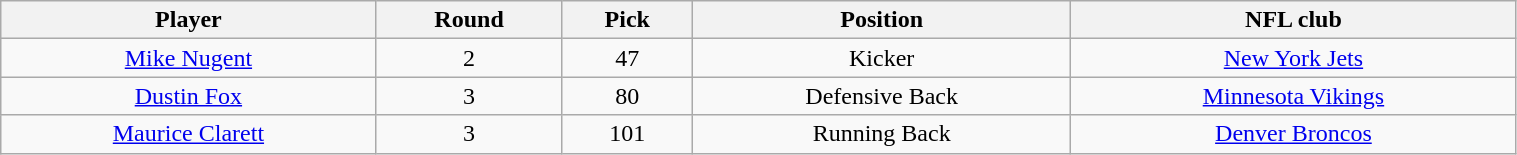<table class="wikitable" width="80%">
<tr>
<th>Player</th>
<th>Round</th>
<th>Pick</th>
<th>Position</th>
<th>NFL club</th>
</tr>
<tr align="center" bgcolor="">
<td><a href='#'>Mike Nugent</a></td>
<td>2</td>
<td>47</td>
<td>Kicker</td>
<td><a href='#'>New York Jets</a></td>
</tr>
<tr align="center" bgcolor="">
<td><a href='#'>Dustin Fox</a></td>
<td>3</td>
<td>80</td>
<td>Defensive Back</td>
<td><a href='#'>Minnesota Vikings</a></td>
</tr>
<tr align="center" bgcolor="">
<td><a href='#'>Maurice Clarett</a></td>
<td>3</td>
<td>101</td>
<td>Running Back</td>
<td><a href='#'>Denver Broncos</a></td>
</tr>
</table>
